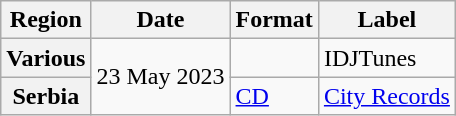<table class="wikitable plainrowheaders">
<tr>
<th scope="col">Region</th>
<th scope="col">Date</th>
<th scope="col">Format</th>
<th scope="col">Label</th>
</tr>
<tr>
<th scope="row">Various</th>
<td rowspan="2">23 May 2023</td>
<td></td>
<td>IDJTunes</td>
</tr>
<tr>
<th scope="row">Serbia</th>
<td><a href='#'>CD</a></td>
<td><a href='#'>City Records</a></td>
</tr>
</table>
